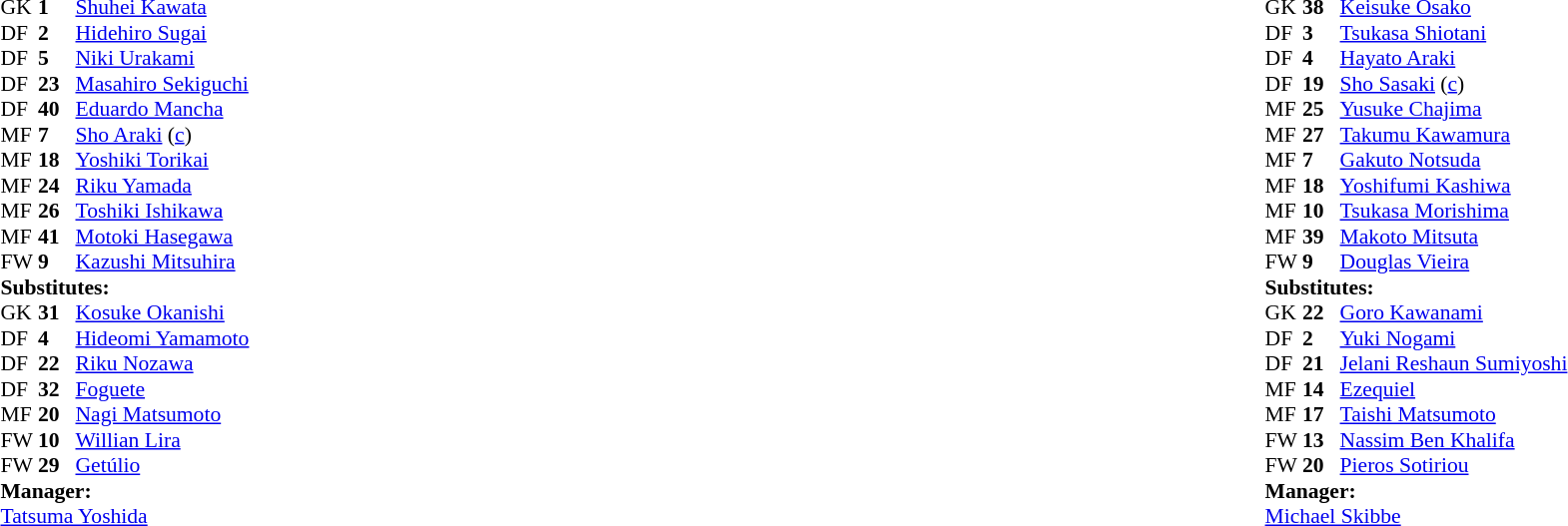<table width="100%">
<tr>
<td width="40%" valign="top"><br><table cellpadding="0" cellspacing="0" style="font-size:90%">
<tr>
<th width="25"></th>
<th width="25"></th>
</tr>
<tr>
<td>GK</td>
<td><strong>1</strong></td>
<td> <a href='#'>Shuhei Kawata</a></td>
</tr>
<tr>
<td>DF</td>
<td><strong>2</strong></td>
<td> <a href='#'>Hidehiro Sugai</a></td>
</tr>
<tr>
<td>DF</td>
<td><strong>5</strong></td>
<td> <a href='#'>Niki Urakami</a></td>
<td></td>
<td></td>
</tr>
<tr>
<td>DF</td>
<td><strong>23</strong></td>
<td> <a href='#'>Masahiro Sekiguchi</a></td>
</tr>
<tr>
<td>DF</td>
<td><strong>40</strong></td>
<td> <a href='#'>Eduardo Mancha</a></td>
</tr>
<tr>
<td>MF</td>
<td><strong>7</strong></td>
<td> <a href='#'>Sho Araki</a> (<a href='#'>c</a>)</td>
<td></td>
<td></td>
</tr>
<tr>
<td>MF</td>
<td><strong>18</strong></td>
<td> <a href='#'>Yoshiki Torikai</a></td>
<td></td>
<td></td>
</tr>
<tr>
<td>MF</td>
<td><strong>24</strong></td>
<td> <a href='#'>Riku Yamada</a></td>
<td></td>
<td></td>
</tr>
<tr>
<td>MF</td>
<td><strong>26</strong></td>
<td> <a href='#'>Toshiki Ishikawa</a></td>
</tr>
<tr>
<td>MF</td>
<td><strong>41</strong></td>
<td> <a href='#'>Motoki Hasegawa</a></td>
<td></td>
<td></td>
</tr>
<tr>
<td>FW</td>
<td><strong>9</strong></td>
<td> <a href='#'>Kazushi Mitsuhira</a></td>
<td></td>
<td></td>
</tr>
<tr>
<td colspan="3"><strong>Substitutes:</strong></td>
</tr>
<tr>
<td>GK</td>
<td><strong>31</strong></td>
<td> <a href='#'>Kosuke Okanishi</a></td>
</tr>
<tr>
<td>DF</td>
<td><strong>4</strong></td>
<td> <a href='#'>Hideomi Yamamoto</a></td>
<td></td>
<td></td>
</tr>
<tr>
<td>DF</td>
<td><strong>22</strong></td>
<td> <a href='#'>Riku Nozawa</a></td>
<td></td>
<td></td>
</tr>
<tr>
<td>DF</td>
<td><strong>32</strong></td>
<td> <a href='#'>Foguete</a></td>
<td></td>
<td></td>
</tr>
<tr>
<td>MF</td>
<td><strong>20</strong></td>
<td> <a href='#'>Nagi Matsumoto</a></td>
<td></td>
<td></td>
</tr>
<tr>
<td>FW</td>
<td><strong>10</strong></td>
<td> <a href='#'>Willian Lira</a></td>
<td></td>
<td></td>
</tr>
<tr>
<td>FW</td>
<td><strong>29</strong></td>
<td> <a href='#'>Getúlio</a></td>
<td></td>
<td></td>
</tr>
<tr>
<td colspan="3"><strong>Manager:</strong></td>
</tr>
<tr>
<td colspan="3"> <a href='#'>Tatsuma Yoshida</a></td>
</tr>
</table>
</td>
<td valign="top"></td>
<td width="50%" valign="top"><br><table cellpadding="0" cellspacing="0" style="font-size:90%; margin:auto">
<tr>
<th width="25"></th>
<th width="25"></th>
</tr>
<tr>
<td>GK</td>
<td><strong>38</strong></td>
<td> <a href='#'>Keisuke Osako</a></td>
</tr>
<tr>
<td>DF</td>
<td><strong>3</strong></td>
<td> <a href='#'>Tsukasa Shiotani</a></td>
</tr>
<tr>
<td>DF</td>
<td><strong>4</strong></td>
<td> <a href='#'>Hayato Araki</a></td>
</tr>
<tr>
<td>DF</td>
<td><strong>19</strong></td>
<td> <a href='#'>Sho Sasaki</a> (<a href='#'>c</a>)</td>
</tr>
<tr>
<td>MF</td>
<td><strong>25</strong></td>
<td> <a href='#'>Yusuke Chajima</a></td>
<td></td>
<td></td>
</tr>
<tr>
<td>MF</td>
<td><strong>27</strong></td>
<td> <a href='#'>Takumu Kawamura</a></td>
</tr>
<tr>
<td>MF</td>
<td><strong>7</strong></td>
<td> <a href='#'>Gakuto Notsuda</a></td>
<td></td>
<td></td>
</tr>
<tr>
<td>MF</td>
<td><strong>18</strong></td>
<td> <a href='#'>Yoshifumi Kashiwa</a></td>
<td></td>
<td></td>
</tr>
<tr>
<td>MF</td>
<td><strong>10</strong></td>
<td> <a href='#'>Tsukasa Morishima</a></td>
<td></td>
<td> </td>
</tr>
<tr>
<td>MF</td>
<td><strong>39</strong></td>
<td> <a href='#'>Makoto Mitsuta</a></td>
</tr>
<tr>
<td>FW</td>
<td><strong>9</strong></td>
<td> <a href='#'>Douglas Vieira</a></td>
<td></td>
<td></td>
</tr>
<tr>
<td colspan="3"><strong>Substitutes:</strong></td>
</tr>
<tr>
<td>GK</td>
<td><strong>22</strong></td>
<td> <a href='#'>Goro Kawanami</a></td>
</tr>
<tr>
<td>DF</td>
<td><strong>2</strong></td>
<td> <a href='#'>Yuki Nogami</a></td>
<td></td>
<td></td>
</tr>
<tr>
<td>DF</td>
<td><strong>21</strong></td>
<td> <a href='#'>Jelani Reshaun Sumiyoshi</a></td>
<td></td>
<td></td>
</tr>
<tr>
<td>MF</td>
<td><strong>14</strong></td>
<td> <a href='#'>Ezequiel</a></td>
<td></td>
<td> </td>
</tr>
<tr>
<td>MF</td>
<td><strong>17</strong></td>
<td> <a href='#'>Taishi Matsumoto</a></td>
<td></td>
<td></td>
</tr>
<tr>
<td>FW</td>
<td><strong>13</strong></td>
<td> <a href='#'>Nassim Ben Khalifa</a></td>
<td></td>
<td></td>
</tr>
<tr>
<td>FW</td>
<td><strong>20</strong></td>
<td> <a href='#'>Pieros Sotiriou</a></td>
<td></td>
<td></td>
</tr>
<tr>
<td colspan="3"><strong>Manager:</strong></td>
</tr>
<tr>
<td colspan="3"> <a href='#'>Michael Skibbe</a></td>
</tr>
</table>
</td>
</tr>
</table>
